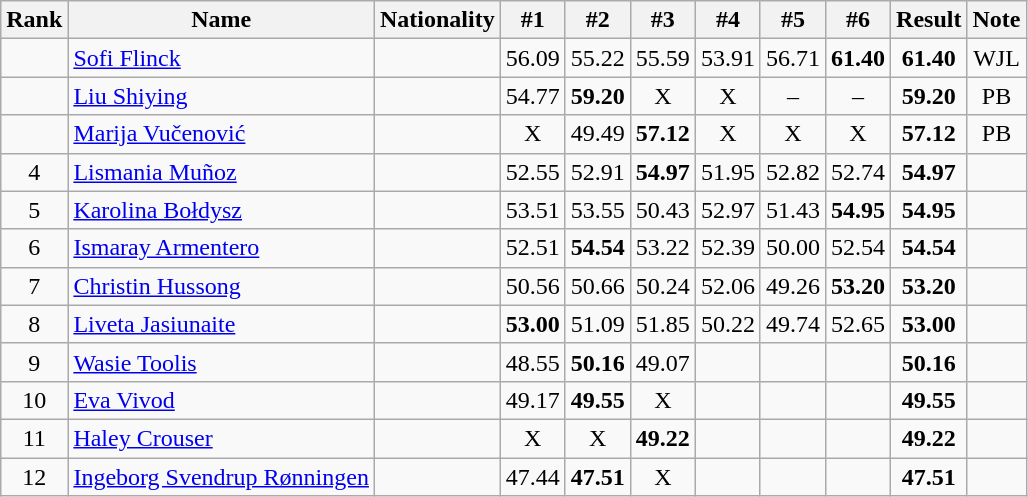<table class="wikitable sortable" style="text-align:center">
<tr>
<th>Rank</th>
<th>Name</th>
<th>Nationality</th>
<th>#1</th>
<th>#2</th>
<th>#3</th>
<th>#4</th>
<th>#5</th>
<th>#6</th>
<th>Result</th>
<th>Note</th>
</tr>
<tr>
<td></td>
<td align=left><a href='#'>Sofi Flinck</a></td>
<td align=left></td>
<td>56.09</td>
<td>55.22</td>
<td>55.59</td>
<td>53.91</td>
<td>56.71</td>
<td><strong>61.40</strong></td>
<td><strong>61.40</strong></td>
<td>WJL</td>
</tr>
<tr>
<td></td>
<td align=left><a href='#'>Liu Shiying</a></td>
<td align=left></td>
<td>54.77</td>
<td><strong>59.20</strong></td>
<td>X</td>
<td>X</td>
<td>–</td>
<td>–</td>
<td><strong>59.20</strong></td>
<td>PB</td>
</tr>
<tr>
<td></td>
<td align=left><a href='#'>Marija Vučenović</a></td>
<td align=left></td>
<td>X</td>
<td>49.49</td>
<td><strong>57.12</strong></td>
<td>X</td>
<td>X</td>
<td>X</td>
<td><strong>57.12</strong></td>
<td>PB</td>
</tr>
<tr>
<td>4</td>
<td align=left><a href='#'>Lismania Muñoz</a></td>
<td align=left></td>
<td>52.55</td>
<td>52.91</td>
<td><strong>54.97</strong></td>
<td>51.95</td>
<td>52.82</td>
<td>52.74</td>
<td><strong>54.97</strong></td>
<td></td>
</tr>
<tr>
<td>5</td>
<td align=left><a href='#'>Karolina Bołdysz</a></td>
<td align=left></td>
<td>53.51</td>
<td>53.55</td>
<td>50.43</td>
<td>52.97</td>
<td>51.43</td>
<td><strong>54.95</strong></td>
<td><strong>54.95</strong></td>
<td></td>
</tr>
<tr>
<td>6</td>
<td align=left><a href='#'>Ismaray Armentero</a></td>
<td align=left></td>
<td>52.51</td>
<td><strong>54.54</strong></td>
<td>53.22</td>
<td>52.39</td>
<td>50.00</td>
<td>52.54</td>
<td><strong>54.54</strong></td>
<td></td>
</tr>
<tr>
<td>7</td>
<td align=left><a href='#'>Christin Hussong</a></td>
<td align=left></td>
<td>50.56</td>
<td>50.66</td>
<td>50.24</td>
<td>52.06</td>
<td>49.26</td>
<td><strong>53.20</strong></td>
<td><strong>53.20</strong></td>
<td></td>
</tr>
<tr>
<td>8</td>
<td align=left><a href='#'>Liveta Jasiunaite</a></td>
<td align=left></td>
<td><strong>53.00</strong></td>
<td>51.09</td>
<td>51.85</td>
<td>50.22</td>
<td>49.74</td>
<td>52.65</td>
<td><strong>53.00</strong></td>
<td></td>
</tr>
<tr>
<td>9</td>
<td align=left><a href='#'>Wasie Toolis</a></td>
<td align=left></td>
<td>48.55</td>
<td><strong>50.16</strong></td>
<td>49.07</td>
<td></td>
<td></td>
<td></td>
<td><strong>50.16</strong></td>
<td></td>
</tr>
<tr>
<td>10</td>
<td align=left><a href='#'>Eva Vivod</a></td>
<td align=left></td>
<td>49.17</td>
<td><strong>49.55</strong></td>
<td>X</td>
<td></td>
<td></td>
<td></td>
<td><strong>49.55</strong></td>
<td></td>
</tr>
<tr>
<td>11</td>
<td align=left><a href='#'>Haley Crouser</a></td>
<td align=left></td>
<td>X</td>
<td>X</td>
<td><strong>49.22</strong></td>
<td></td>
<td></td>
<td></td>
<td><strong>49.22</strong></td>
<td></td>
</tr>
<tr>
<td>12</td>
<td align=left><a href='#'>Ingeborg Svendrup Rønningen</a></td>
<td align=left></td>
<td>47.44</td>
<td><strong>47.51</strong></td>
<td>X</td>
<td></td>
<td></td>
<td></td>
<td><strong>47.51</strong></td>
<td></td>
</tr>
</table>
